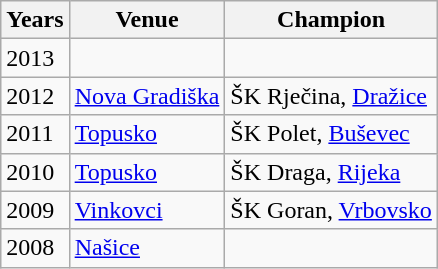<table class="wikitable">
<tr>
<th>Years</th>
<th>Venue</th>
<th>Champion</th>
</tr>
<tr>
<td>2013</td>
<td></td>
<td></td>
</tr>
<tr>
<td>2012</td>
<td><a href='#'>Nova Gradiška</a></td>
<td>ŠK Rječina, <a href='#'>Dražice</a></td>
</tr>
<tr>
<td>2011</td>
<td><a href='#'>Topusko</a></td>
<td>ŠK Polet, <a href='#'>Buševec</a></td>
</tr>
<tr>
<td>2010</td>
<td><a href='#'>Topusko</a></td>
<td>ŠK Draga, <a href='#'>Rijeka</a></td>
</tr>
<tr>
<td>2009</td>
<td><a href='#'>Vinkovci</a></td>
<td>ŠK Goran, <a href='#'>Vrbovsko</a></td>
</tr>
<tr>
<td>2008</td>
<td><a href='#'>Našice</a></td>
<td></td>
</tr>
</table>
